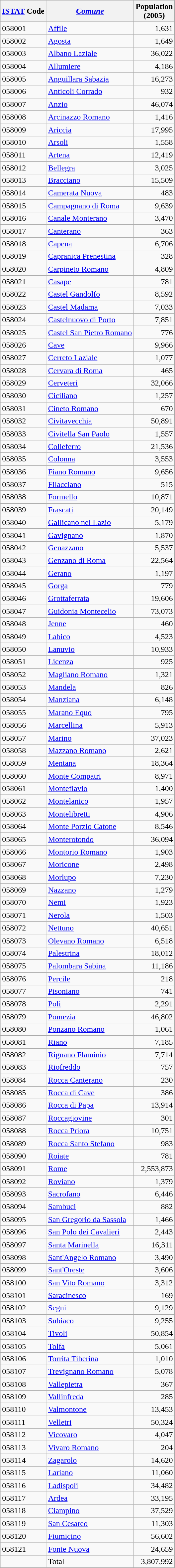<table class="wikitable sortable">
<tr>
<th><a href='#'>ISTAT</a> Code</th>
<th><em><a href='#'>Comune</a></em></th>
<th>Population <br>(2005)</th>
</tr>
<tr>
<td>058001</td>
<td><a href='#'>Affile</a></td>
<td align="right">1,631</td>
</tr>
<tr>
<td>058002</td>
<td><a href='#'>Agosta</a></td>
<td align="right">1,649</td>
</tr>
<tr>
<td>058003</td>
<td><a href='#'>Albano Laziale</a></td>
<td align="right">36,022</td>
</tr>
<tr>
<td>058004</td>
<td><a href='#'>Allumiere</a></td>
<td align="right">4,186</td>
</tr>
<tr>
<td>058005</td>
<td><a href='#'>Anguillara Sabazia</a></td>
<td align="right">16,273</td>
</tr>
<tr>
<td>058006</td>
<td><a href='#'>Anticoli Corrado</a></td>
<td align="right">932</td>
</tr>
<tr>
<td>058007</td>
<td><a href='#'>Anzio</a></td>
<td align="right">46,074</td>
</tr>
<tr>
<td>058008</td>
<td><a href='#'>Arcinazzo Romano</a></td>
<td align="right">1,416</td>
</tr>
<tr>
<td>058009</td>
<td><a href='#'>Ariccia</a></td>
<td align="right">17,995</td>
</tr>
<tr>
<td>058010</td>
<td><a href='#'>Arsoli</a></td>
<td align="right">1,558</td>
</tr>
<tr>
<td>058011</td>
<td><a href='#'>Artena</a></td>
<td align="right">12,419</td>
</tr>
<tr>
<td>058012</td>
<td><a href='#'>Bellegra</a></td>
<td align="right">3,025</td>
</tr>
<tr>
<td>058013</td>
<td><a href='#'>Bracciano</a></td>
<td align="right">15,509</td>
</tr>
<tr>
<td>058014</td>
<td><a href='#'>Camerata Nuova</a></td>
<td align="right">483</td>
</tr>
<tr>
<td>058015</td>
<td><a href='#'>Campagnano di Roma</a></td>
<td align="right">9,639</td>
</tr>
<tr>
<td>058016</td>
<td><a href='#'>Canale Monterano</a></td>
<td align="right">3,470</td>
</tr>
<tr>
<td>058017</td>
<td><a href='#'>Canterano</a></td>
<td align="right">363</td>
</tr>
<tr>
<td>058018</td>
<td><a href='#'>Capena</a></td>
<td align="right">6,706</td>
</tr>
<tr>
<td>058019</td>
<td><a href='#'>Capranica Prenestina</a></td>
<td align="right">328</td>
</tr>
<tr>
<td>058020</td>
<td><a href='#'>Carpineto Romano</a></td>
<td align="right">4,809</td>
</tr>
<tr>
<td>058021</td>
<td><a href='#'>Casape</a></td>
<td align="right">781</td>
</tr>
<tr>
<td>058022</td>
<td><a href='#'>Castel Gandolfo</a></td>
<td align="right">8,592</td>
</tr>
<tr>
<td>058023</td>
<td><a href='#'>Castel Madama</a></td>
<td align="right">7,033</td>
</tr>
<tr>
<td>058024</td>
<td><a href='#'>Castelnuovo di Porto</a></td>
<td align="right">7,851</td>
</tr>
<tr>
<td>058025</td>
<td><a href='#'>Castel San Pietro Romano</a></td>
<td align="right">776</td>
</tr>
<tr>
<td>058026</td>
<td><a href='#'>Cave</a></td>
<td align="right">9,966</td>
</tr>
<tr>
<td>058027</td>
<td><a href='#'>Cerreto Laziale</a></td>
<td align="right">1,077</td>
</tr>
<tr>
<td>058028</td>
<td><a href='#'>Cervara di Roma</a></td>
<td align="right">465</td>
</tr>
<tr>
<td>058029</td>
<td><a href='#'>Cerveteri</a></td>
<td align="right">32,066</td>
</tr>
<tr>
<td>058030</td>
<td><a href='#'>Ciciliano</a></td>
<td align="right">1,257</td>
</tr>
<tr>
<td>058031</td>
<td><a href='#'>Cineto Romano</a></td>
<td align="right">670</td>
</tr>
<tr>
<td>058032</td>
<td><a href='#'>Civitavecchia</a></td>
<td align="right">50,891</td>
</tr>
<tr>
<td>058033</td>
<td><a href='#'>Civitella San Paolo</a></td>
<td align="right">1,557</td>
</tr>
<tr>
<td>058034</td>
<td><a href='#'>Colleferro</a></td>
<td align="right">21,536</td>
</tr>
<tr>
<td>058035</td>
<td><a href='#'>Colonna</a></td>
<td align="right">3,553</td>
</tr>
<tr>
<td>058036</td>
<td><a href='#'>Fiano Romano</a></td>
<td align="right">9,656</td>
</tr>
<tr>
<td>058037</td>
<td><a href='#'>Filacciano</a></td>
<td align="right">515</td>
</tr>
<tr>
<td>058038</td>
<td><a href='#'>Formello</a></td>
<td align="right">10,871</td>
</tr>
<tr>
<td>058039</td>
<td><a href='#'>Frascati</a></td>
<td align="right">20,149</td>
</tr>
<tr>
<td>058040</td>
<td><a href='#'>Gallicano nel Lazio</a></td>
<td align="right">5,179</td>
</tr>
<tr>
<td>058041</td>
<td><a href='#'>Gavignano</a></td>
<td align="right">1,870</td>
</tr>
<tr>
<td>058042</td>
<td><a href='#'>Genazzano</a></td>
<td align="right">5,537</td>
</tr>
<tr>
<td>058043</td>
<td><a href='#'>Genzano di Roma</a></td>
<td align="right">22,564</td>
</tr>
<tr>
<td>058044</td>
<td><a href='#'>Gerano</a></td>
<td align="right">1,197</td>
</tr>
<tr>
<td>058045</td>
<td><a href='#'>Gorga</a></td>
<td align="right">779</td>
</tr>
<tr>
<td>058046</td>
<td><a href='#'>Grottaferrata</a></td>
<td align="right">19,606</td>
</tr>
<tr>
<td>058047</td>
<td><a href='#'>Guidonia Montecelio</a></td>
<td align="right">73,073</td>
</tr>
<tr>
<td>058048</td>
<td><a href='#'>Jenne</a></td>
<td align="right">460</td>
</tr>
<tr>
<td>058049</td>
<td><a href='#'>Labico</a></td>
<td align="right">4,523</td>
</tr>
<tr>
<td>058050</td>
<td><a href='#'>Lanuvio</a></td>
<td align="right">10,933</td>
</tr>
<tr>
<td>058051</td>
<td><a href='#'>Licenza</a></td>
<td align="right">925</td>
</tr>
<tr>
<td>058052</td>
<td><a href='#'>Magliano Romano</a></td>
<td align="right">1,321</td>
</tr>
<tr>
<td>058053</td>
<td><a href='#'>Mandela</a></td>
<td align="right">826</td>
</tr>
<tr>
<td>058054</td>
<td><a href='#'>Manziana</a></td>
<td align="right">6,148</td>
</tr>
<tr>
<td>058055</td>
<td><a href='#'>Marano Equo</a></td>
<td align="right">795</td>
</tr>
<tr>
<td>058056</td>
<td><a href='#'>Marcellina</a></td>
<td align="right">5,913</td>
</tr>
<tr>
<td>058057</td>
<td><a href='#'>Marino</a></td>
<td align="right">37,023</td>
</tr>
<tr>
<td>058058</td>
<td><a href='#'>Mazzano Romano</a></td>
<td align="right">2,621</td>
</tr>
<tr>
<td>058059</td>
<td><a href='#'>Mentana</a></td>
<td align="right">18,364</td>
</tr>
<tr>
<td>058060</td>
<td><a href='#'>Monte Compatri</a></td>
<td align="right">8,971</td>
</tr>
<tr>
<td>058061</td>
<td><a href='#'>Monteflavio</a></td>
<td align="right">1,400</td>
</tr>
<tr>
<td>058062</td>
<td><a href='#'>Montelanico</a></td>
<td align="right">1,957</td>
</tr>
<tr>
<td>058063</td>
<td><a href='#'>Montelibretti</a></td>
<td align="right">4,906</td>
</tr>
<tr>
<td>058064</td>
<td><a href='#'>Monte Porzio Catone</a></td>
<td align="right">8,546</td>
</tr>
<tr>
<td>058065</td>
<td><a href='#'>Monterotondo</a></td>
<td align="right">36,094</td>
</tr>
<tr>
<td>058066</td>
<td><a href='#'>Montorio Romano</a></td>
<td align="right">1,903</td>
</tr>
<tr>
<td>058067</td>
<td><a href='#'>Moricone</a></td>
<td align="right">2,498</td>
</tr>
<tr>
<td>058068</td>
<td><a href='#'>Morlupo</a></td>
<td align="right">7,230</td>
</tr>
<tr>
<td>058069</td>
<td><a href='#'>Nazzano</a></td>
<td align="right">1,279</td>
</tr>
<tr>
<td>058070</td>
<td><a href='#'>Nemi</a></td>
<td align="right">1,923</td>
</tr>
<tr>
<td>058071</td>
<td><a href='#'>Nerola</a></td>
<td align="right">1,503</td>
</tr>
<tr>
<td>058072</td>
<td><a href='#'>Nettuno</a></td>
<td align="right">40,651</td>
</tr>
<tr>
<td>058073</td>
<td><a href='#'>Olevano Romano</a></td>
<td align="right">6,518</td>
</tr>
<tr>
<td>058074</td>
<td><a href='#'>Palestrina</a></td>
<td align="right">18,012</td>
</tr>
<tr>
<td>058075</td>
<td><a href='#'>Palombara Sabina</a></td>
<td align="right">11,186</td>
</tr>
<tr>
<td>058076</td>
<td><a href='#'>Percile</a></td>
<td align="right">218</td>
</tr>
<tr>
<td>058077</td>
<td><a href='#'>Pisoniano</a></td>
<td align="right">741</td>
</tr>
<tr>
<td>058078</td>
<td><a href='#'>Poli</a></td>
<td align="right">2,291</td>
</tr>
<tr>
<td>058079</td>
<td><a href='#'>Pomezia</a></td>
<td align="right">46,802</td>
</tr>
<tr>
<td>058080</td>
<td><a href='#'>Ponzano Romano</a></td>
<td align="right">1,061</td>
</tr>
<tr>
<td>058081</td>
<td><a href='#'>Riano</a></td>
<td align="right">7,185</td>
</tr>
<tr>
<td>058082</td>
<td><a href='#'>Rignano Flaminio</a></td>
<td align="right">7,714</td>
</tr>
<tr>
<td>058083</td>
<td><a href='#'>Riofreddo</a></td>
<td align="right">757</td>
</tr>
<tr>
<td>058084</td>
<td><a href='#'>Rocca Canterano</a></td>
<td align="right">230</td>
</tr>
<tr>
<td>058085</td>
<td><a href='#'>Rocca di Cave</a></td>
<td align="right">386</td>
</tr>
<tr>
<td>058086</td>
<td><a href='#'>Rocca di Papa</a></td>
<td align="right">13,914</td>
</tr>
<tr>
<td>058087</td>
<td><a href='#'>Roccagiovine</a></td>
<td align="right">301</td>
</tr>
<tr>
<td>058088</td>
<td><a href='#'>Rocca Priora</a></td>
<td align="right">10,751</td>
</tr>
<tr>
<td>058089</td>
<td><a href='#'>Rocca Santo Stefano</a></td>
<td align="right">983</td>
</tr>
<tr>
<td>058090</td>
<td><a href='#'>Roiate</a></td>
<td align="right">781</td>
</tr>
<tr>
<td>058091</td>
<td><a href='#'>Rome</a></td>
<td align="right">2,553,873</td>
</tr>
<tr>
<td>058092</td>
<td><a href='#'>Roviano</a></td>
<td align="right">1,379</td>
</tr>
<tr>
<td>058093</td>
<td><a href='#'>Sacrofano</a></td>
<td align="right">6,446</td>
</tr>
<tr>
<td>058094</td>
<td><a href='#'>Sambuci</a></td>
<td align="right">882</td>
</tr>
<tr>
<td>058095</td>
<td><a href='#'>San Gregorio da Sassola</a></td>
<td align="right">1,466</td>
</tr>
<tr>
<td>058096</td>
<td><a href='#'>San Polo dei Cavalieri</a></td>
<td align="right">2,443</td>
</tr>
<tr>
<td>058097</td>
<td><a href='#'>Santa Marinella</a></td>
<td align="right">16,311</td>
</tr>
<tr>
<td>058098</td>
<td><a href='#'>Sant'Angelo Romano</a></td>
<td align="right">3,490</td>
</tr>
<tr>
<td>058099</td>
<td><a href='#'>Sant'Oreste</a></td>
<td align="right">3,606</td>
</tr>
<tr>
<td>058100</td>
<td><a href='#'>San Vito Romano</a></td>
<td align="right">3,312</td>
</tr>
<tr>
<td>058101</td>
<td><a href='#'>Saracinesco</a></td>
<td align="right">169</td>
</tr>
<tr>
<td>058102</td>
<td><a href='#'>Segni</a></td>
<td align="right">9,129</td>
</tr>
<tr>
<td>058103</td>
<td><a href='#'>Subiaco</a></td>
<td align="right">9,255</td>
</tr>
<tr>
<td>058104</td>
<td><a href='#'>Tivoli</a></td>
<td align="right">50,854</td>
</tr>
<tr>
<td>058105</td>
<td><a href='#'>Tolfa</a></td>
<td align="right">5,061</td>
</tr>
<tr>
<td>058106</td>
<td><a href='#'>Torrita Tiberina</a></td>
<td align="right">1,010</td>
</tr>
<tr>
<td>058107</td>
<td><a href='#'>Trevignano Romano</a></td>
<td align="right">5,078</td>
</tr>
<tr>
<td>058108</td>
<td><a href='#'>Vallepietra</a></td>
<td align="right">367</td>
</tr>
<tr>
<td>058109</td>
<td><a href='#'>Vallinfreda</a></td>
<td align="right">285</td>
</tr>
<tr>
<td>058110</td>
<td><a href='#'>Valmontone</a></td>
<td align="right">13,453</td>
</tr>
<tr>
<td>058111</td>
<td><a href='#'>Velletri</a></td>
<td align="right">50,324</td>
</tr>
<tr>
<td>058112</td>
<td><a href='#'>Vicovaro</a></td>
<td align="right">4,047</td>
</tr>
<tr>
<td>058113</td>
<td><a href='#'>Vivaro Romano</a></td>
<td align="right">204</td>
</tr>
<tr>
<td>058114</td>
<td><a href='#'>Zagarolo</a></td>
<td align="right">14,620</td>
</tr>
<tr>
<td>058115</td>
<td><a href='#'>Lariano</a></td>
<td align="right">11,060</td>
</tr>
<tr>
<td>058116</td>
<td><a href='#'>Ladispoli</a></td>
<td align="right">34,482</td>
</tr>
<tr>
<td>058117</td>
<td><a href='#'>Ardea</a></td>
<td align="right">33,195</td>
</tr>
<tr>
<td>058118</td>
<td><a href='#'>Ciampino</a></td>
<td align="right">37,529</td>
</tr>
<tr>
<td>058119</td>
<td><a href='#'>San Cesareo</a></td>
<td align="right">11,303</td>
</tr>
<tr>
<td>058120</td>
<td><a href='#'>Fiumicino</a></td>
<td align="right">56,602</td>
</tr>
<tr>
<td>058121</td>
<td><a href='#'>Fonte Nuova</a></td>
<td align="right">24,659</td>
</tr>
<tr>
<td></td>
<td>Total</td>
<td align="right">3,807,992</td>
</tr>
<tr>
</tr>
</table>
